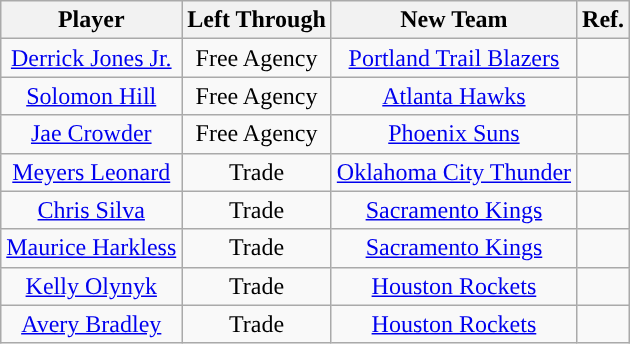<table class="wikitable sortable sortable" style="text-align: center;">
<tr>
<th>Player</th>
<th>Left Through</th>
<th>New Team</th>
<th>Ref.</th>
</tr>
<tr>
<td><a href='#'>Derrick Jones Jr.</a></td>
<td>Free Agency</td>
<td><a href='#'>Portland Trail Blazers</a></td>
<td></td>
</tr>
<tr>
<td><a href='#'>Solomon Hill</a></td>
<td>Free Agency</td>
<td><a href='#'>Atlanta Hawks</a></td>
<td></td>
</tr>
<tr>
<td><a href='#'>Jae Crowder</a></td>
<td>Free Agency</td>
<td><a href='#'>Phoenix Suns</a></td>
<td></td>
</tr>
<tr>
<td><a href='#'>Meyers Leonard</a></td>
<td>Trade</td>
<td><a href='#'>Oklahoma City Thunder</a></td>
<td></td>
</tr>
<tr>
<td><a href='#'>Chris Silva</a></td>
<td>Trade</td>
<td><a href='#'>Sacramento Kings</a></td>
<td></td>
</tr>
<tr>
<td><a href='#'>Maurice Harkless</a></td>
<td>Trade</td>
<td><a href='#'>Sacramento Kings</a></td>
<td></td>
</tr>
<tr>
<td><a href='#'>Kelly Olynyk</a></td>
<td>Trade</td>
<td><a href='#'>Houston Rockets</a></td>
<td></td>
</tr>
<tr>
<td><a href='#'>Avery Bradley</a></td>
<td>Trade</td>
<td><a href='#'>Houston Rockets</a></td>
<td></td>
</tr>
</table>
